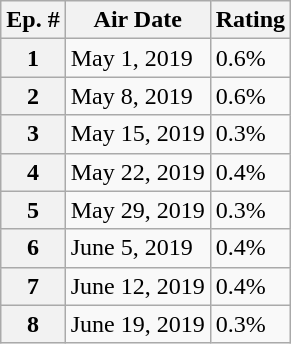<table class="wikitable">
<tr>
<th>Ep. #</th>
<th>Air Date</th>
<th>Rating</th>
</tr>
<tr>
<th>1</th>
<td>May 1, 2019</td>
<td>0.6%</td>
</tr>
<tr>
<th>2</th>
<td>May 8, 2019</td>
<td>0.6%</td>
</tr>
<tr>
<th>3</th>
<td>May 15, 2019</td>
<td>0.3%</td>
</tr>
<tr>
<th>4</th>
<td>May 22, 2019</td>
<td>0.4%</td>
</tr>
<tr>
<th>5</th>
<td>May 29, 2019</td>
<td>0.3%</td>
</tr>
<tr>
<th>6</th>
<td>June 5, 2019</td>
<td>0.4%</td>
</tr>
<tr>
<th>7</th>
<td>June 12, 2019</td>
<td>0.4%</td>
</tr>
<tr>
<th>8</th>
<td>June 19, 2019</td>
<td>0.3%</td>
</tr>
</table>
